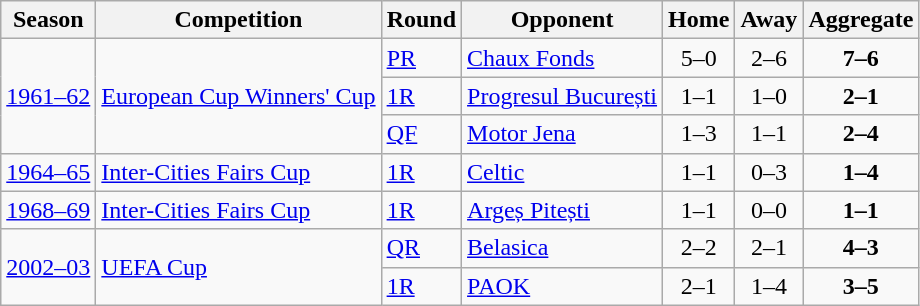<table class="wikitable">
<tr>
<th>Season</th>
<th>Competition</th>
<th>Round</th>
<th>Opponent</th>
<th>Home</th>
<th>Away</th>
<th>Aggregate</th>
</tr>
<tr>
<td rowspan="3"><a href='#'>1961–62</a></td>
<td rowspan="3"><a href='#'>European Cup Winners' Cup</a></td>
<td><a href='#'>PR</a></td>
<td> <a href='#'>Chaux Fonds</a></td>
<td style="text-align:center;">5–0</td>
<td style="text-align:center;">2–6</td>
<td style="text-align:center;"><strong>7–6</strong></td>
</tr>
<tr>
<td><a href='#'>1R</a></td>
<td> <a href='#'>Progresul București</a></td>
<td style="text-align:center;">1–1</td>
<td style="text-align:center;">1–0</td>
<td style="text-align:center;"><strong>2–1</strong></td>
</tr>
<tr>
<td><a href='#'>QF</a></td>
<td> <a href='#'>Motor Jena</a></td>
<td style="text-align:center;">1–3</td>
<td style="text-align:center;">1–1</td>
<td style="text-align:center;"><strong>2–4</strong></td>
</tr>
<tr>
<td><a href='#'>1964–65</a></td>
<td><a href='#'>Inter-Cities Fairs Cup</a></td>
<td><a href='#'>1R</a></td>
<td> <a href='#'>Celtic</a></td>
<td style="text-align:center;">1–1</td>
<td style="text-align:center;">0–3</td>
<td style="text-align:center;"><strong>1–4</strong></td>
</tr>
<tr>
<td><a href='#'>1968–69</a></td>
<td><a href='#'>Inter-Cities Fairs Cup</a></td>
<td><a href='#'>1R</a></td>
<td> <a href='#'>Argeș Pitești</a></td>
<td style="text-align:center;">1–1</td>
<td style="text-align:center;">0–0</td>
<td style="text-align:center;"><strong>1–1</strong></td>
</tr>
<tr>
<td rowspan="2"><a href='#'>2002–03</a></td>
<td rowspan="2"><a href='#'>UEFA Cup</a></td>
<td><a href='#'>QR</a></td>
<td> <a href='#'>Belasica</a></td>
<td style="text-align:center;">2–2</td>
<td style="text-align:center;">2–1</td>
<td style="text-align:center;"><strong>4–3</strong></td>
</tr>
<tr>
<td><a href='#'>1R</a></td>
<td> <a href='#'>PAOK</a></td>
<td style="text-align:center;">2–1</td>
<td style="text-align:center;">1–4</td>
<td style="text-align:center;"><strong>3–5</strong></td>
</tr>
</table>
